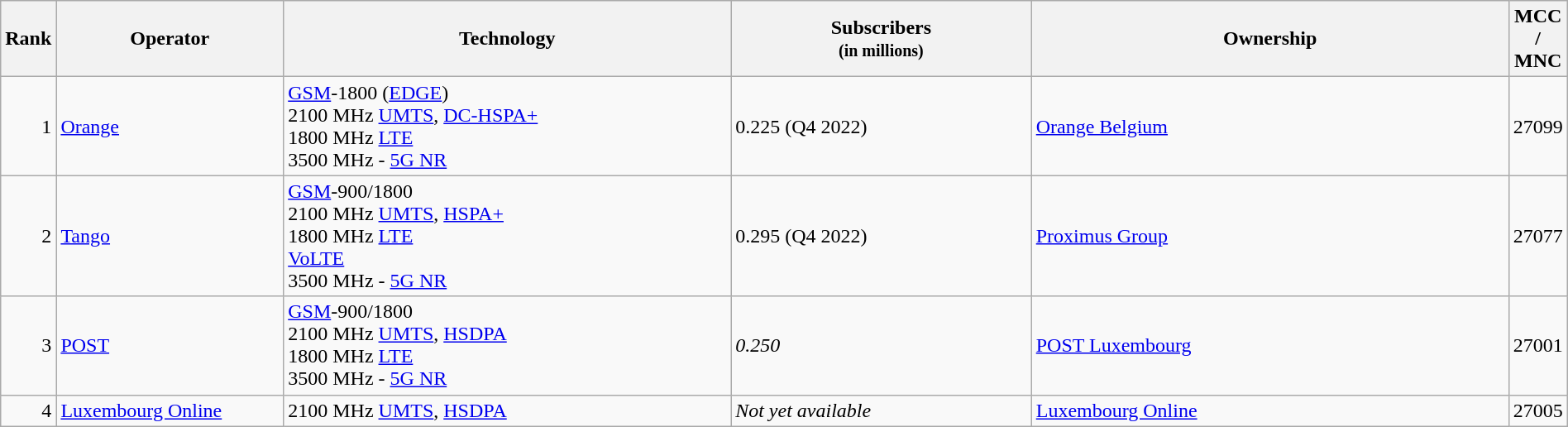<table class="wikitable" style="width:100%;">
<tr>
<th style="width:3%;">Rank</th>
<th style="width:15%;">Operator</th>
<th style="width:30%;">Technology</th>
<th style="width:20%;">Subscribers<br><small>(in millions)</small></th>
<th style="width:32%;">Ownership</th>
<th>MCC / MNC</th>
</tr>
<tr>
<td align=right>1</td>
<td><a href='#'>Orange</a></td>
<td><a href='#'>GSM</a>-1800 (<a href='#'>EDGE</a>)<br>2100 MHz <a href='#'>UMTS</a>, <a href='#'>DC-HSPA+</a><br>1800 MHz <a href='#'>LTE</a><br>3500 MHz - <a href='#'>5G NR</a></td>
<td>0.225 (Q4 2022)</td>
<td><a href='#'>Orange Belgium</a></td>
<td>27099</td>
</tr>
<tr>
<td align=right>2</td>
<td><a href='#'>Tango</a></td>
<td><a href='#'>GSM</a>-900/1800<br>2100 MHz <a href='#'>UMTS</a>, <a href='#'>HSPA+</a><br>1800 MHz <a href='#'>LTE</a><br><a href='#'>VoLTE</a><br>3500 MHz - <a href='#'>5G NR</a></td>
<td>0.295 (Q4 2022)</td>
<td><a href='#'>Proximus Group</a></td>
<td>27077</td>
</tr>
<tr>
<td align=right>3</td>
<td><a href='#'>POST</a></td>
<td><a href='#'>GSM</a>-900/1800 <br>2100 MHz <a href='#'>UMTS</a>, <a href='#'>HSDPA</a><br>1800 MHz <a href='#'>LTE</a><br>3500 MHz - <a href='#'>5G NR</a></td>
<td><em>0.250</em> </td>
<td><a href='#'>POST Luxembourg</a></td>
<td>27001</td>
</tr>
<tr>
<td align=right>4</td>
<td><a href='#'>Luxembourg Online</a></td>
<td>2100 MHz <a href='#'>UMTS</a>, <a href='#'>HSDPA</a></td>
<td><em>Not yet available</em></td>
<td><a href='#'>Luxembourg Online</a></td>
<td>27005</td>
</tr>
</table>
